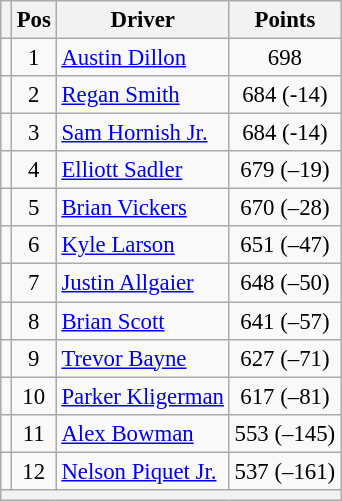<table class="wikitable" style="font-size: 95%;">
<tr>
<th></th>
<th>Pos</th>
<th>Driver</th>
<th>Points</th>
</tr>
<tr>
<td align="left"></td>
<td style="text-align:center;">1</td>
<td><a href='#'>Austin Dillon</a></td>
<td style="text-align:center;">698</td>
</tr>
<tr>
<td align="left"></td>
<td style="text-align:center;">2</td>
<td><a href='#'>Regan Smith</a></td>
<td style="text-align:center;">684 (-14)</td>
</tr>
<tr>
<td align="left"></td>
<td style="text-align:center;">3</td>
<td><a href='#'>Sam Hornish Jr.</a></td>
<td style="text-align:center;">684 (-14)</td>
</tr>
<tr>
<td align="left"></td>
<td style="text-align:center;">4</td>
<td><a href='#'>Elliott Sadler</a></td>
<td style="text-align:center;">679 (–19)</td>
</tr>
<tr>
<td align="left"></td>
<td style="text-align:center;">5</td>
<td><a href='#'>Brian Vickers</a></td>
<td style="text-align:center;">670 (–28)</td>
</tr>
<tr>
<td align="left"></td>
<td style="text-align:center;">6</td>
<td><a href='#'>Kyle Larson</a></td>
<td style="text-align:center;">651 (–47)</td>
</tr>
<tr>
<td align="left"></td>
<td style="text-align:center;">7</td>
<td><a href='#'>Justin Allgaier</a></td>
<td style="text-align:center;">648 (–50)</td>
</tr>
<tr>
<td align="left"></td>
<td style="text-align:center;">8</td>
<td><a href='#'>Brian Scott</a></td>
<td style="text-align:center;">641 (–57)</td>
</tr>
<tr>
<td align="left"></td>
<td style="text-align:center;">9</td>
<td><a href='#'>Trevor Bayne</a></td>
<td style="text-align:center;">627 (–71)</td>
</tr>
<tr>
<td align="left"></td>
<td style="text-align:center;">10</td>
<td><a href='#'>Parker Kligerman</a></td>
<td style="text-align:center;">617 (–81)</td>
</tr>
<tr>
<td align="left"></td>
<td style="text-align:center;">11</td>
<td><a href='#'>Alex Bowman</a></td>
<td style="text-align:center;">553 (–145)</td>
</tr>
<tr>
<td align="left"></td>
<td style="text-align:center;">12</td>
<td><a href='#'>Nelson Piquet Jr.</a></td>
<td style="text-align:center;">537 (–161)</td>
</tr>
<tr class="sortbottom">
<th colspan="9"></th>
</tr>
</table>
